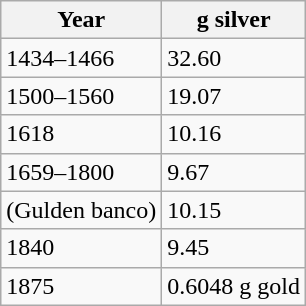<table class="wikitable">
<tr>
<th>Year</th>
<th>g silver</th>
</tr>
<tr>
<td>1434–1466</td>
<td>32.60</td>
</tr>
<tr>
<td>1500–1560</td>
<td>19.07</td>
</tr>
<tr>
<td>1618</td>
<td>10.16</td>
</tr>
<tr>
<td>1659–1800</td>
<td>9.67</td>
</tr>
<tr>
<td>(Gulden banco)</td>
<td>10.15</td>
</tr>
<tr>
<td>1840</td>
<td>9.45</td>
</tr>
<tr>
<td>1875</td>
<td>0.6048 g gold</td>
</tr>
</table>
